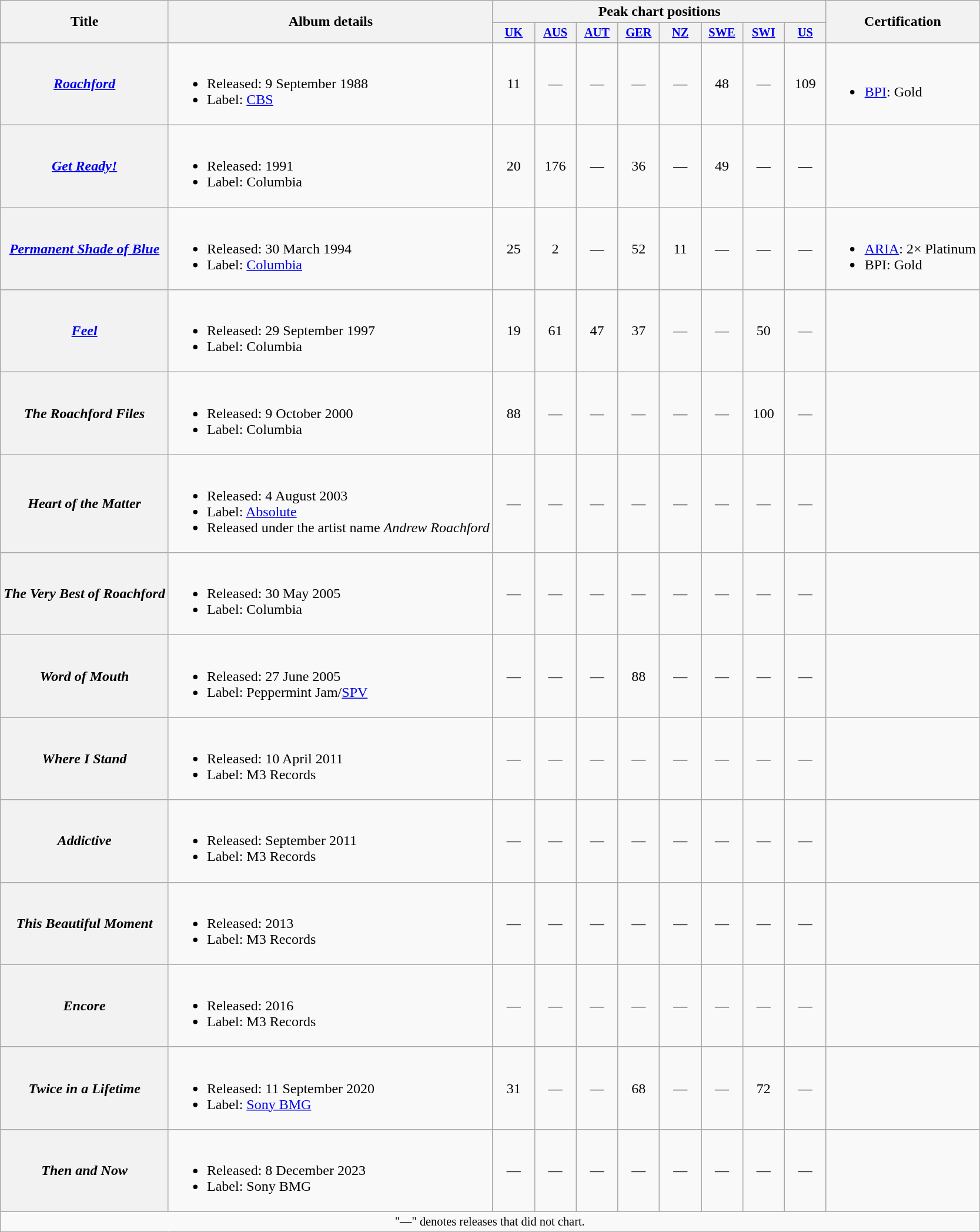<table class="wikitable plainrowheaders">
<tr>
<th rowspan=2>Title</th>
<th rowspan=2>Album details</th>
<th colspan=8>Peak chart positions</th>
<th rowspan=2>Certification</th>
</tr>
<tr>
<th style="width:3em;font-size:85%"><a href='#'>UK</a><br></th>
<th style="width:3em;font-size:85%"><a href='#'>AUS</a><br></th>
<th style="width:3em;font-size:85%"><a href='#'>AUT</a><br></th>
<th style="width:3em;font-size:85%"><a href='#'>GER</a><br></th>
<th style="width:3em;font-size:85%"><a href='#'>NZ</a><br></th>
<th style="width:3em;font-size:85%"><a href='#'>SWE</a><br></th>
<th style="width:3em;font-size:85%"><a href='#'>SWI</a><br></th>
<th style="width:3em;font-size:85%"><a href='#'>US</a><br></th>
</tr>
<tr>
<th scope="row"><em><a href='#'>Roachford</a></em></th>
<td><br><ul><li>Released: 9 September 1988</li><li>Label: <a href='#'>CBS</a></li></ul></td>
<td style="text-align:center;">11</td>
<td style="text-align:center;">—</td>
<td style="text-align:center;">—</td>
<td style="text-align:center;">—</td>
<td style="text-align:center;">—</td>
<td style="text-align:center;">48</td>
<td style="text-align:center;">—</td>
<td style="text-align:center;">109</td>
<td><br><ul><li><a href='#'>BPI</a>: Gold</li></ul></td>
</tr>
<tr>
<th scope="row"><em><a href='#'>Get Ready!</a></em></th>
<td><br><ul><li>Released: 1991</li><li>Label: Columbia</li></ul></td>
<td style="text-align:center;">20</td>
<td style="text-align:center;">176</td>
<td style="text-align:center;">—</td>
<td style="text-align:center;">36</td>
<td style="text-align:center;">—</td>
<td style="text-align:center;">49</td>
<td style="text-align:center;">—</td>
<td style="text-align:center;">—</td>
<td></td>
</tr>
<tr>
<th scope="row"><em><a href='#'>Permanent Shade of Blue</a></em></th>
<td><br><ul><li>Released: 30 March 1994</li><li>Label: <a href='#'>Columbia</a></li></ul></td>
<td style="text-align:center;">25</td>
<td style="text-align:center;">2</td>
<td style="text-align:center;">—</td>
<td style="text-align:center;">52</td>
<td style="text-align:center;">11</td>
<td style="text-align:center;">—</td>
<td style="text-align:center;">—</td>
<td style="text-align:center;">—</td>
<td><br><ul><li><a href='#'>ARIA</a>: 2× Platinum</li><li>BPI: Gold</li></ul></td>
</tr>
<tr>
<th scope="row"><em><a href='#'>Feel</a></em></th>
<td><br><ul><li>Released: 29 September 1997</li><li>Label: Columbia</li></ul></td>
<td style="text-align:center;">19</td>
<td style="text-align:center;">61</td>
<td style="text-align:center;">47</td>
<td style="text-align:center;">37</td>
<td style="text-align:center;">—</td>
<td style="text-align:center;">—</td>
<td style="text-align:center;">50</td>
<td style="text-align:center;">—</td>
<td></td>
</tr>
<tr>
<th scope="row"><em>The Roachford Files</em></th>
<td><br><ul><li>Released: 9 October 2000</li><li>Label: Columbia</li></ul></td>
<td style="text-align:center;">88</td>
<td style="text-align:center;">—</td>
<td style="text-align:center;">—</td>
<td style="text-align:center;">—</td>
<td style="text-align:center;">—</td>
<td style="text-align:center;">—</td>
<td style="text-align:center;">100</td>
<td style="text-align:center;">—</td>
<td></td>
</tr>
<tr>
<th scope="row"><em>Heart of the Matter</em></th>
<td><br><ul><li>Released: 4 August 2003</li><li>Label: <a href='#'>Absolute</a></li><li>Released under the artist name <em>Andrew Roachford</em></li></ul></td>
<td style="text-align:center;">—</td>
<td style="text-align:center;">—</td>
<td style="text-align:center;">—</td>
<td style="text-align:center;">—</td>
<td style="text-align:center;">—</td>
<td style="text-align:center;">—</td>
<td style="text-align:center;">—</td>
<td style="text-align:center;">—</td>
<td></td>
</tr>
<tr>
<th scope="row"><em>The Very Best of Roachford</em></th>
<td><br><ul><li>Released: 30 May 2005</li><li>Label: Columbia</li></ul></td>
<td style="text-align:center;">—</td>
<td style="text-align:center;">—</td>
<td style="text-align:center;">—</td>
<td style="text-align:center;">—</td>
<td style="text-align:center;">—</td>
<td style="text-align:center;">—</td>
<td style="text-align:center;">—</td>
<td style="text-align:center;">—</td>
<td></td>
</tr>
<tr>
<th scope="row"><em>Word of Mouth</em></th>
<td><br><ul><li>Released: 27 June 2005</li><li>Label: Peppermint Jam/<a href='#'>SPV</a></li></ul></td>
<td style="text-align:center;">—</td>
<td style="text-align:center;">—</td>
<td style="text-align:center;">—</td>
<td style="text-align:center;">88</td>
<td style="text-align:center;">—</td>
<td style="text-align:center;">—</td>
<td style="text-align:center;">—</td>
<td style="text-align:center;">—</td>
<td></td>
</tr>
<tr>
<th scope="row"><em>Where I Stand</em></th>
<td><br><ul><li>Released: 10 April 2011</li><li>Label: M3 Records</li></ul></td>
<td style="text-align:center;">—</td>
<td style="text-align:center;">—</td>
<td style="text-align:center;">—</td>
<td style="text-align:center;">—</td>
<td style="text-align:center;">—</td>
<td style="text-align:center;">—</td>
<td style="text-align:center;">—</td>
<td style="text-align:center;">—</td>
<td></td>
</tr>
<tr>
<th scope="row"><em>Addictive</em></th>
<td><br><ul><li>Released: September 2011</li><li>Label: M3 Records</li></ul></td>
<td style="text-align:center;">—</td>
<td style="text-align:center;">—</td>
<td style="text-align:center;">—</td>
<td style="text-align:center;">—</td>
<td style="text-align:center;">—</td>
<td style="text-align:center;">—</td>
<td style="text-align:center;">—</td>
<td style="text-align:center;">—</td>
<td></td>
</tr>
<tr>
<th scope="row"><em>This Beautiful Moment</em></th>
<td><br><ul><li>Released: 2013</li><li>Label: M3 Records</li></ul></td>
<td style="text-align:center;">—</td>
<td style="text-align:center;">—</td>
<td style="text-align:center;">—</td>
<td style="text-align:center;">—</td>
<td style="text-align:center;">—</td>
<td style="text-align:center;">—</td>
<td style="text-align:center;">—</td>
<td style="text-align:center;">—</td>
<td></td>
</tr>
<tr>
<th scope="row"><em>Encore</em></th>
<td><br><ul><li>Released: 2016</li><li>Label: M3 Records</li></ul></td>
<td style="text-align:center;">—</td>
<td style="text-align:center;">—</td>
<td style="text-align:center;">—</td>
<td style="text-align:center;">—</td>
<td style="text-align:center;">—</td>
<td style="text-align:center;">—</td>
<td style="text-align:center;">—</td>
<td style="text-align:center;">—</td>
<td></td>
</tr>
<tr>
<th scope="row"><em>Twice in a Lifetime</em></th>
<td><br><ul><li>Released: 11 September 2020</li><li>Label: <a href='#'>Sony BMG</a></li></ul></td>
<td style="text-align:center;">31</td>
<td style="text-align:center;">—</td>
<td style="text-align:center;">—</td>
<td style="text-align:center;">68</td>
<td style="text-align:center;">—</td>
<td style="text-align:center;">—</td>
<td style="text-align:center;">72</td>
<td style="text-align:center;">—</td>
<td></td>
</tr>
<tr>
<th scope="row"><em>Then and Now</em></th>
<td><br><ul><li>Released: 8 December 2023</li><li>Label: Sony BMG</li></ul></td>
<td style="text-align:center;">—</td>
<td style="text-align:center;">—</td>
<td style="text-align:center;">—</td>
<td style="text-align:center;">—</td>
<td style="text-align:center;">—</td>
<td style="text-align:center;">—</td>
<td style="text-align:center;">—</td>
<td style="text-align:center;">—</td>
<td></td>
</tr>
<tr>
<td colspan="11" style="text-align:center; font-size:85%">"—" denotes releases that did not chart.</td>
</tr>
</table>
